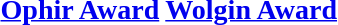<table>
<tr valign="top">
<td><br><h3><a href='#'>Ophir Award</a></h3></td>
<td><br><h3><a href='#'>Wolgin Award</a></h3></td>
</tr>
</table>
